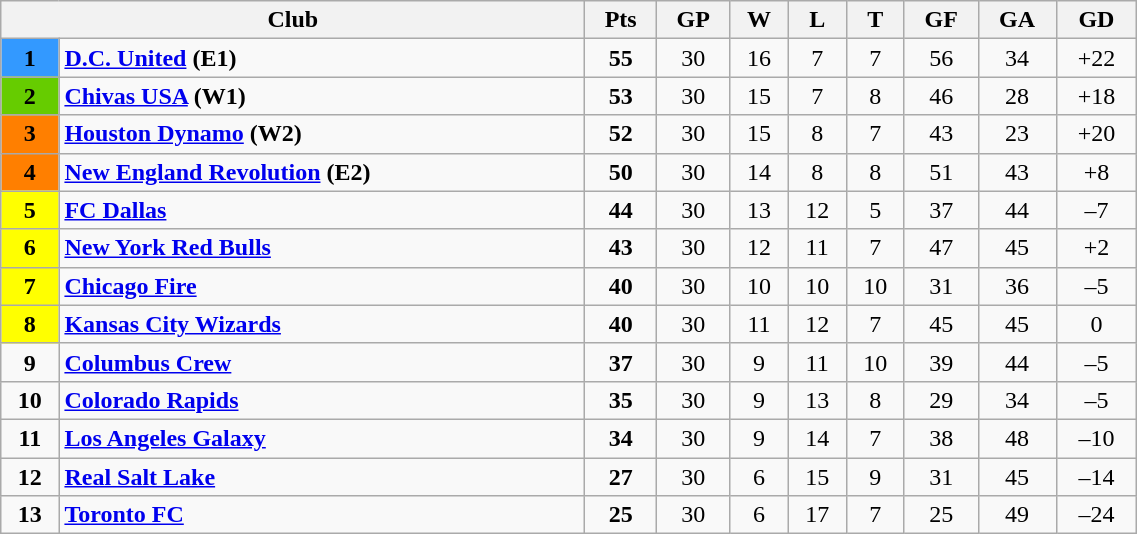<table class="wikitable" width=60%>
<tr>
<th colspan="2">Club</th>
<th>Pts</th>
<th>GP</th>
<th>W</th>
<th>L</th>
<th>T</th>
<th>GF</th>
<th>GA</th>
<th>GD</th>
</tr>
<tr>
<td bgcolor=#3399FF align=center><strong>1</strong></td>
<td><strong><a href='#'>D.C. United</a> (E1)</strong></td>
<td align=center><strong>55</strong></td>
<td align=center>30</td>
<td align=center>16</td>
<td align=center>7</td>
<td align=center>7</td>
<td align=center>56</td>
<td align=center>34</td>
<td align=center>+22</td>
</tr>
<tr>
<td bgcolor=#66CC00 align=center><strong>2</strong></td>
<td><strong><a href='#'>Chivas USA</a> (W1)</strong></td>
<td align=center><strong>53</strong></td>
<td align=center>30</td>
<td align=center>15</td>
<td align=center>7</td>
<td align=center>8</td>
<td align=center>46</td>
<td align=center>28</td>
<td align=center>+18</td>
</tr>
<tr>
<td bgcolor=#FF7F00 align=center><strong>3</strong></td>
<td><strong><a href='#'>Houston Dynamo</a></strong> <strong>(W2)</strong></td>
<td align=center><strong>52</strong></td>
<td align=center>30</td>
<td align=center>15</td>
<td align=center>8</td>
<td align=center>7</td>
<td align=center>43</td>
<td align=center>23</td>
<td align=center>+20</td>
</tr>
<tr>
<td bgcolor=#FF7F00 align=center><strong>4</strong></td>
<td><strong><a href='#'>New England Revolution</a></strong> <strong>(E2)</strong></td>
<td align=center><strong>50</strong></td>
<td align=center>30</td>
<td align=center>14</td>
<td align=center>8</td>
<td align=center>8</td>
<td align=center>51</td>
<td align=center>43</td>
<td align=center>+8</td>
</tr>
<tr>
<td bgcolor=#FFFF00 align=center><strong>5</strong></td>
<td><strong><a href='#'>FC Dallas</a></strong></td>
<td align=center><strong>44</strong></td>
<td align=center>30</td>
<td align=center>13</td>
<td align=center>12</td>
<td align=center>5</td>
<td align=center>37</td>
<td align=center>44</td>
<td align=center>–7</td>
</tr>
<tr>
<td bgcolor=#FFFF00 align=center><strong>6</strong></td>
<td><strong><a href='#'>New York Red Bulls</a></strong></td>
<td align=center><strong>43</strong></td>
<td align=center>30</td>
<td align=center>12</td>
<td align=center>11</td>
<td align=center>7</td>
<td align=center>47</td>
<td align=center>45</td>
<td align=center>+2</td>
</tr>
<tr>
<td bgcolor=#FFFF00 align=center><strong>7</strong></td>
<td><strong><a href='#'>Chicago Fire</a></strong></td>
<td align=center><strong>40</strong></td>
<td align=center>30</td>
<td align=center>10</td>
<td align=center>10</td>
<td align=center>10</td>
<td align=center>31</td>
<td align=center>36</td>
<td align=center>–5</td>
</tr>
<tr>
<td bgcolor=#FFFF00 align=center><strong>8</strong></td>
<td><strong><a href='#'>Kansas City Wizards</a></strong></td>
<td align=center><strong>40</strong></td>
<td align=center>30</td>
<td align=center>11</td>
<td align=center>12</td>
<td align=center>7</td>
<td align=center>45</td>
<td align=center>45</td>
<td align=center>0</td>
</tr>
<tr>
<td align=center><strong>9</strong></td>
<td><strong><a href='#'>Columbus Crew</a></strong></td>
<td align=center><strong>37</strong></td>
<td align=center>30</td>
<td align=center>9</td>
<td align=center>11</td>
<td align=center>10</td>
<td align=center>39</td>
<td align=center>44</td>
<td align=center>–5</td>
</tr>
<tr>
<td align=center><strong>10</strong></td>
<td><strong><a href='#'>Colorado Rapids</a></strong></td>
<td align=center><strong>35</strong></td>
<td align=center>30</td>
<td align=center>9</td>
<td align=center>13</td>
<td align=center>8</td>
<td align=center>29</td>
<td align=center>34</td>
<td align=center>–5</td>
</tr>
<tr>
<td align=center><strong>11</strong></td>
<td><strong><a href='#'>Los Angeles Galaxy</a></strong></td>
<td align=center><strong>34</strong></td>
<td align=center>30</td>
<td align=center>9</td>
<td align=center>14</td>
<td align=center>7</td>
<td align=center>38</td>
<td align=center>48</td>
<td align=center>–10</td>
</tr>
<tr>
<td align=center><strong>12</strong></td>
<td><strong><a href='#'>Real Salt Lake</a></strong></td>
<td align=center><strong>27</strong></td>
<td align=center>30</td>
<td align=center>6</td>
<td align=center>15</td>
<td align=center>9</td>
<td align=center>31</td>
<td align=center>45</td>
<td align=center>–14</td>
</tr>
<tr>
<td align=center><strong>13</strong></td>
<td><strong><a href='#'>Toronto FC</a></strong></td>
<td align=center><strong>25</strong></td>
<td align=center>30</td>
<td align=center>6</td>
<td align=center>17</td>
<td align=center>7</td>
<td align=center>25</td>
<td align=center>49</td>
<td align=center>–24</td>
</tr>
</table>
